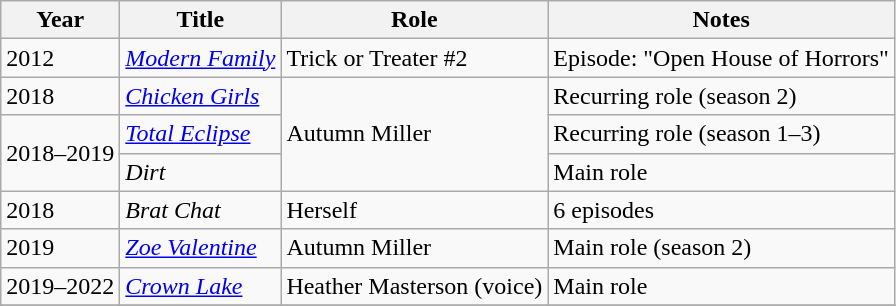<table class="wikitable sortable">
<tr>
<th>Year</th>
<th>Title</th>
<th>Role</th>
<th class="unsortable">Notes</th>
</tr>
<tr>
<td>2012</td>
<td><em><a href='#'>Modern Family</a></em></td>
<td>Trick or Treater #2</td>
<td>Episode: "Open House of Horrors"</td>
</tr>
<tr>
<td>2018</td>
<td><em><a href='#'>Chicken Girls</a></em></td>
<td rowspan="3">Autumn Miller</td>
<td>Recurring role (season 2)</td>
</tr>
<tr>
<td rowspan="2">2018–2019</td>
<td><em><a href='#'>Total Eclipse</a></em></td>
<td>Recurring role (season 1–3)</td>
</tr>
<tr>
<td><em>Dirt</em></td>
<td>Main role</td>
</tr>
<tr>
<td>2018</td>
<td><em>Brat Chat</em></td>
<td>Herself</td>
<td>6 episodes</td>
</tr>
<tr>
<td>2019</td>
<td><em><a href='#'>Zoe Valentine</a></em></td>
<td>Autumn Miller</td>
<td>Main role (season 2)</td>
</tr>
<tr>
<td>2019–2022</td>
<td><em><a href='#'>Crown Lake</a></em></td>
<td>Heather Masterson (voice)</td>
<td>Main role</td>
</tr>
<tr>
</tr>
</table>
